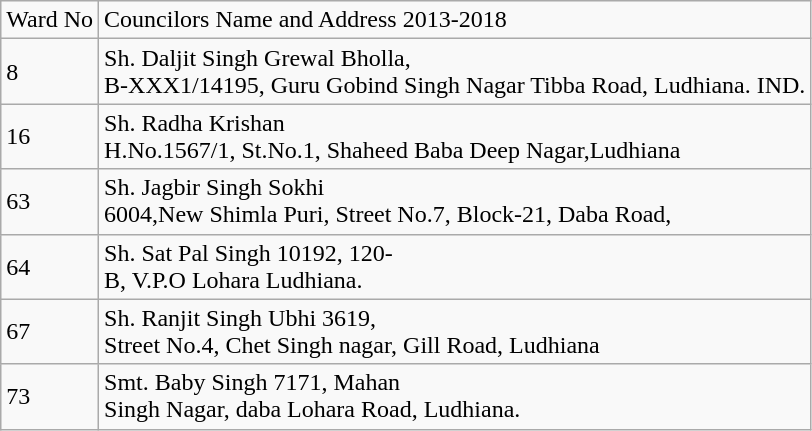<table class="wikitable">
<tr>
<td>Ward No</td>
<td>Councilors Name  and Address 2013-2018</td>
</tr>
<tr>
<td>8</td>
<td>Sh. Daljit Singh Grewal Bholla,<br>B-XXX1/14195, Guru Gobind Singh Nagar Tibba Road, Ludhiana. IND.</td>
</tr>
<tr>
<td>16</td>
<td>Sh.  Radha Krishan<br>H.No.1567/1, St.No.1, Shaheed
Baba Deep Nagar,Ludhiana</td>
</tr>
<tr>
<td>63</td>
<td>Sh.  Jagbir Singh Sokhi<br>6004,New Shimla Puri, Street
No.7, Block-21, Daba Road,</td>
</tr>
<tr>
<td>64</td>
<td>Sh.  Sat Pal Singh 10192, 120-<br>B, V.P.O Lohara Ludhiana.</td>
</tr>
<tr>
<td>67</td>
<td>Sh.  Ranjit Singh Ubhi 3619,<br>Street No.4, Chet Singh nagar,
Gill Road, Ludhiana</td>
</tr>
<tr>
<td>73</td>
<td>Smt.  Baby Singh 7171, Mahan<br>Singh Nagar, daba Lohara
Road, Ludhiana.</td>
</tr>
</table>
